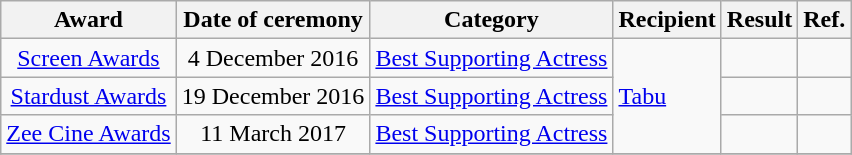<table class="wikitable">
<tr>
<th>Award</th>
<th>Date of ceremony</th>
<th>Category</th>
<th>Recipient</th>
<th>Result</th>
<th>Ref.</th>
</tr>
<tr>
<td style="text-align:center;"><a href='#'>Screen Awards</a></td>
<td style="text-align:center;">4 December 2016</td>
<td><a href='#'>Best Supporting Actress</a></td>
<td rowspan="3"><a href='#'>Tabu</a></td>
<td></td>
<td></td>
</tr>
<tr>
<td style="text-align:center;"><a href='#'>Stardust Awards</a></td>
<td style="text-align:center;">19 December 2016</td>
<td><a href='#'>Best Supporting Actress</a></td>
<td></td>
<td></td>
</tr>
<tr>
<td style="text-align:center;"><a href='#'>Zee Cine Awards</a></td>
<td style="text-align:center;">11 March 2017</td>
<td><a href='#'>Best Supporting Actress</a></td>
<td></td>
<td></td>
</tr>
<tr>
</tr>
</table>
